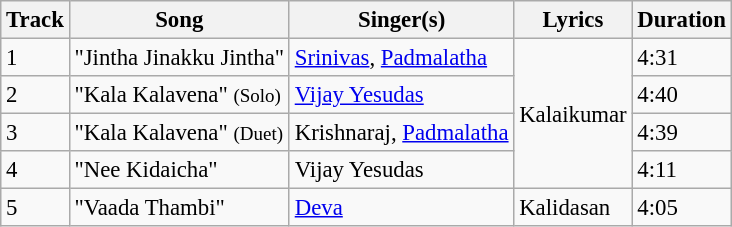<table class="wikitable" style="font-size:95%;">
<tr>
<th>Track</th>
<th>Song</th>
<th>Singer(s)</th>
<th>Lyrics</th>
<th>Duration</th>
</tr>
<tr>
<td>1</td>
<td>"Jintha Jinakku Jintha"</td>
<td><a href='#'>Srinivas</a>, <a href='#'>Padmalatha</a></td>
<td rowspan=4>Kalaikumar</td>
<td>4:31</td>
</tr>
<tr>
<td>2</td>
<td>"Kala Kalavena" <small>(Solo)</small></td>
<td><a href='#'>Vijay Yesudas</a></td>
<td>4:40</td>
</tr>
<tr>
<td>3</td>
<td>"Kala Kalavena" <small>(Duet)</small></td>
<td>Krishnaraj, <a href='#'>Padmalatha</a></td>
<td>4:39</td>
</tr>
<tr>
<td>4</td>
<td>"Nee Kidaicha"</td>
<td>Vijay Yesudas</td>
<td>4:11</td>
</tr>
<tr>
<td>5</td>
<td>"Vaada Thambi"</td>
<td><a href='#'>Deva</a></td>
<td>Kalidasan</td>
<td>4:05</td>
</tr>
</table>
